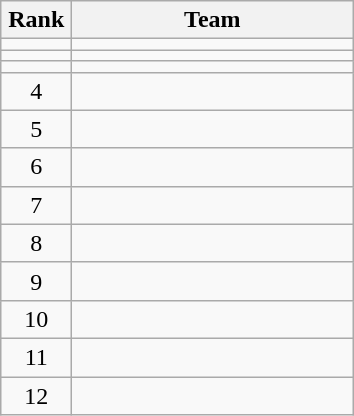<table class="wikitable" style="text-align: center;">
<tr>
<th width=40>Rank</th>
<th width=180>Team</th>
</tr>
<tr align=center>
<td></td>
<td style="text-align:left;"></td>
</tr>
<tr align=center>
<td></td>
<td style="text-align:left;"></td>
</tr>
<tr align=center>
<td></td>
<td style="text-align:left;"></td>
</tr>
<tr align=center>
<td>4</td>
<td style="text-align:left;"></td>
</tr>
<tr align=center>
<td>5</td>
<td style="text-align:left;"></td>
</tr>
<tr align=center>
<td>6</td>
<td style="text-align:left;"></td>
</tr>
<tr align=center>
<td>7</td>
<td style="text-align:left;"></td>
</tr>
<tr align=center>
<td>8</td>
<td style="text-align:left;"></td>
</tr>
<tr align=center>
<td>9</td>
<td style="text-align:left;"></td>
</tr>
<tr align=center>
<td>10</td>
<td style="text-align:left;"></td>
</tr>
<tr align=center>
<td>11</td>
<td style="text-align:left;"></td>
</tr>
<tr align=center>
<td>12</td>
<td style="text-align:left;"></td>
</tr>
</table>
